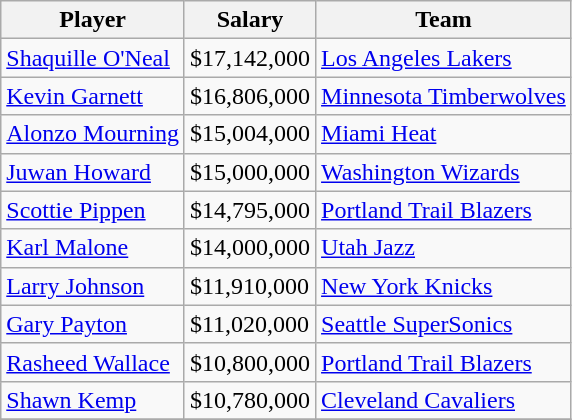<table class="wikitable">
<tr>
<th>Player</th>
<th>Salary</th>
<th>Team</th>
</tr>
<tr>
<td><a href='#'>Shaquille O'Neal</a></td>
<td>$17,142,000</td>
<td><a href='#'>Los Angeles Lakers</a></td>
</tr>
<tr>
<td><a href='#'>Kevin Garnett</a></td>
<td>$16,806,000</td>
<td><a href='#'>Minnesota Timberwolves</a></td>
</tr>
<tr>
<td><a href='#'>Alonzo Mourning</a></td>
<td>$15,004,000</td>
<td><a href='#'>Miami Heat</a></td>
</tr>
<tr>
<td><a href='#'>Juwan Howard</a></td>
<td>$15,000,000</td>
<td><a href='#'>Washington Wizards</a></td>
</tr>
<tr>
<td><a href='#'>Scottie Pippen</a></td>
<td>$14,795,000</td>
<td><a href='#'>Portland Trail Blazers</a></td>
</tr>
<tr>
<td><a href='#'>Karl Malone</a></td>
<td>$14,000,000</td>
<td><a href='#'>Utah Jazz</a></td>
</tr>
<tr>
<td><a href='#'>Larry Johnson</a></td>
<td>$11,910,000</td>
<td><a href='#'>New York Knicks</a></td>
</tr>
<tr>
<td><a href='#'>Gary Payton</a></td>
<td>$11,020,000</td>
<td><a href='#'>Seattle SuperSonics</a></td>
</tr>
<tr>
<td><a href='#'>Rasheed Wallace</a></td>
<td>$10,800,000</td>
<td><a href='#'>Portland Trail Blazers</a></td>
</tr>
<tr>
<td><a href='#'>Shawn Kemp</a></td>
<td>$10,780,000</td>
<td><a href='#'>Cleveland Cavaliers</a></td>
</tr>
<tr>
</tr>
</table>
